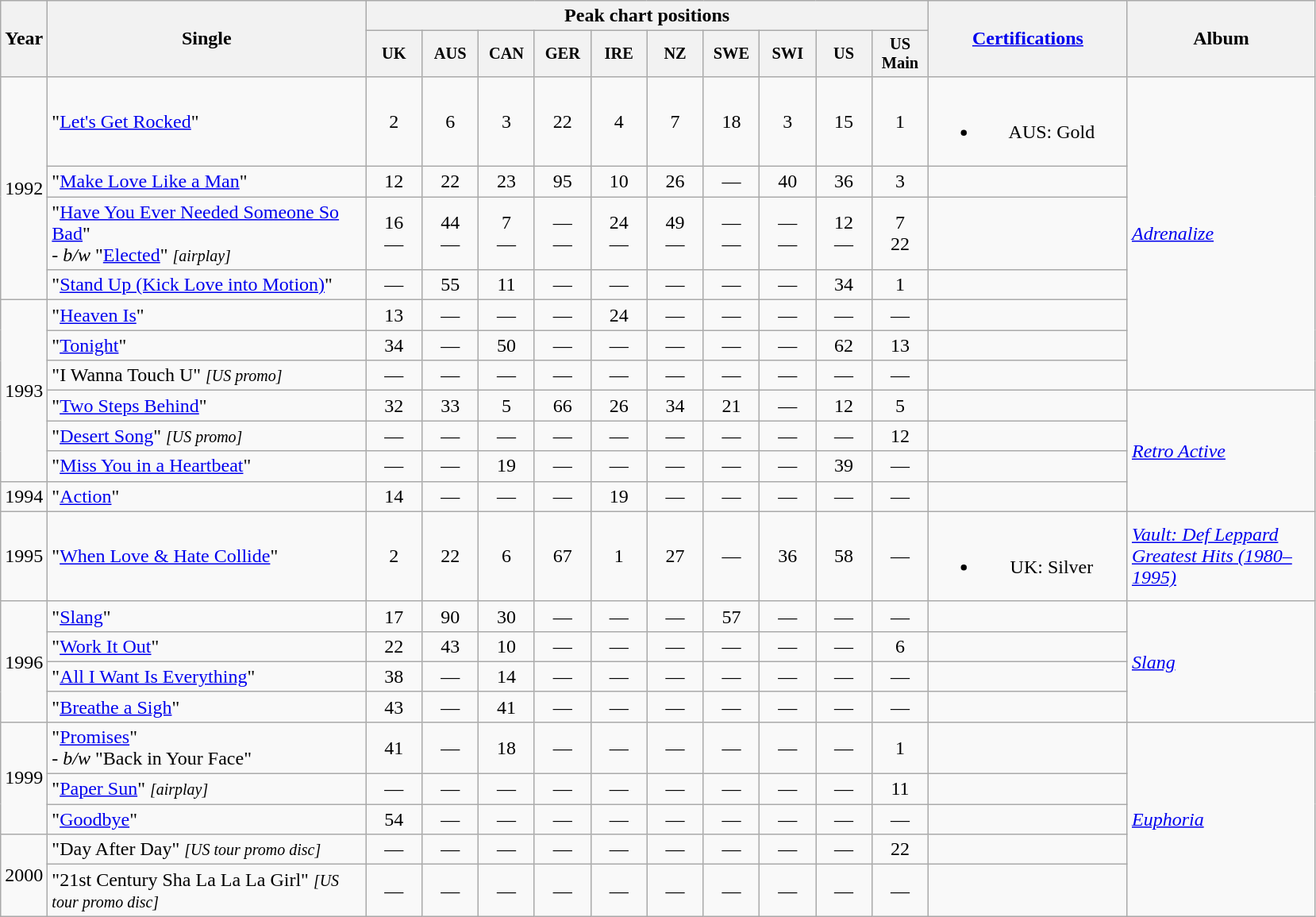<table class="wikitable">
<tr>
<th rowspan="2" width="25">Year</th>
<th width="260" rowspan="2">Single</th>
<th colspan="10">Peak chart positions</th>
<th rowspan="2" style="width:10em;"><a href='#'>Certifications</a></th>
<th width="150" rowspan="2">Album</th>
</tr>
<tr>
<th style="width:3em;font-size:85%;">UK<br></th>
<th style="width:3em;font-size:85%;">AUS<br></th>
<th style="width:3em;font-size:85%;">CAN<br></th>
<th style="width:3em;font-size:85%;">GER<br></th>
<th style="width:3em;font-size:85%;">IRE<br></th>
<th style="width:3em;font-size:85%;">NZ<br></th>
<th style="width:3em;font-size:85%;">SWE<br></th>
<th style="width:3em;font-size:85%;">SWI<br></th>
<th style="width:3em;font-size:85%;">US<br></th>
<th style="width:3em;font-size:85%;">US Main<br></th>
</tr>
<tr>
<td rowspan="4">1992</td>
<td>"<a href='#'>Let's Get Rocked</a>"</td>
<td align="center">2</td>
<td align="center">6</td>
<td align="center">3</td>
<td align="center">22</td>
<td align="center">4</td>
<td align="center">7</td>
<td align="center">18</td>
<td align="center">3</td>
<td align="center">15</td>
<td align="center">1</td>
<td align="center"><br><ul><li>AUS: Gold</li></ul></td>
<td rowspan="7"><em><a href='#'>Adrenalize</a></em></td>
</tr>
<tr>
<td>"<a href='#'>Make Love Like a Man</a>"</td>
<td align="center">12</td>
<td align="center">22</td>
<td align="center">23</td>
<td align="center">95</td>
<td align="center">10</td>
<td align="center">26</td>
<td align="center">—</td>
<td align="center">40</td>
<td align="center">36</td>
<td align="center">3</td>
<td align="center"></td>
</tr>
<tr>
<td>"<a href='#'>Have You Ever Needed Someone So Bad</a>" <br><em>- b/w</em> "<a href='#'>Elected</a>" <small><em>[airplay]</em></small></td>
<td align="center">16<br>—</td>
<td align="center">44<br>—</td>
<td align="center">7<br>—</td>
<td align="center">—<br>—</td>
<td align="center">24<br>—</td>
<td align="center">49<br>—</td>
<td align="center">—<br>—</td>
<td align="center">—<br>—</td>
<td align="center">12<br>—</td>
<td align="center">7<br>22</td>
<td align="center"></td>
</tr>
<tr>
<td>"<a href='#'>Stand Up (Kick Love into Motion)</a>"</td>
<td align="center">—</td>
<td align="center">55</td>
<td align="center">11</td>
<td align="center">—</td>
<td align="center">—</td>
<td align="center">—</td>
<td align="center">—</td>
<td align="center">—</td>
<td align="center">34</td>
<td align="center">1</td>
<td align="center"></td>
</tr>
<tr>
<td rowspan="6">1993</td>
<td>"<a href='#'>Heaven Is</a>"</td>
<td align="center">13</td>
<td align="center">—</td>
<td align="center">—</td>
<td align="center">—</td>
<td align="center">24</td>
<td align="center">—</td>
<td align="center">—</td>
<td align="center">—</td>
<td align="center">—</td>
<td align="center">—</td>
<td align="center"></td>
</tr>
<tr>
<td>"<a href='#'>Tonight</a>"</td>
<td align="center">34</td>
<td align="center">—</td>
<td align="center">50</td>
<td align="center">—</td>
<td align="center">—</td>
<td align="center">—</td>
<td align="center">—</td>
<td align="center">—</td>
<td align="center">62</td>
<td align="center">13</td>
<td align="center"></td>
</tr>
<tr>
<td>"I Wanna Touch U" <small><em>[US promo]</em></small></td>
<td align="center">—</td>
<td align="center">—</td>
<td align="center">—</td>
<td align="center">—</td>
<td align="center">—</td>
<td align="center">—</td>
<td align="center">—</td>
<td align="center">—</td>
<td align="center">—</td>
<td align="center">—</td>
<td align="center"></td>
</tr>
<tr>
<td>"<a href='#'>Two Steps Behind</a>"</td>
<td align="center">32</td>
<td align="center">33</td>
<td align="center">5</td>
<td align="center">66</td>
<td align="center">26</td>
<td align="center">34</td>
<td align="center">21</td>
<td align="center">—</td>
<td align="center">12</td>
<td align="center">5</td>
<td align="center"></td>
<td rowspan="4"><em><a href='#'>Retro Active</a></em></td>
</tr>
<tr>
<td>"<a href='#'>Desert Song</a>" <small><em>[US promo]</em></small></td>
<td align="center">—</td>
<td align="center">—</td>
<td align="center">—</td>
<td align="center">—</td>
<td align="center">—</td>
<td align="center">—</td>
<td align="center">—</td>
<td align="center">—</td>
<td align="center">—</td>
<td align="center">12</td>
<td align="center"></td>
</tr>
<tr>
<td>"<a href='#'>Miss You in a Heartbeat</a>"</td>
<td align="center">—</td>
<td align="center">—</td>
<td align="center">19</td>
<td align="center">—</td>
<td align="center">—</td>
<td align="center">—</td>
<td align="center">—</td>
<td align="center">—</td>
<td align="center">39</td>
<td align="center">—</td>
<td align="center"></td>
</tr>
<tr>
<td rowspan="1">1994</td>
<td>"<a href='#'>Action</a>"</td>
<td align="center">14</td>
<td align="center">—</td>
<td align="center">—</td>
<td align="center">—</td>
<td align="center">19</td>
<td align="center">—</td>
<td align="center">—</td>
<td align="center">—</td>
<td align="center">—</td>
<td align="center">—</td>
<td align="center"></td>
</tr>
<tr>
<td>1995</td>
<td>"<a href='#'>When Love & Hate Collide</a>"</td>
<td align="center">2</td>
<td align="center">22</td>
<td align="center">6</td>
<td align="center">67</td>
<td align="center">1</td>
<td align="center">27</td>
<td align="center">—</td>
<td align="center">36</td>
<td align="center">58</td>
<td align="center">—</td>
<td align="center"><br><ul><li>UK: Silver</li></ul></td>
<td><em><a href='#'>Vault: Def Leppard Greatest Hits (1980–1995)</a></em></td>
</tr>
<tr>
<td rowspan="4">1996</td>
<td>"<a href='#'>Slang</a>"</td>
<td align="center">17</td>
<td align="center">90</td>
<td align="center">30</td>
<td align="center">—</td>
<td align="center">—</td>
<td align="center">—</td>
<td align="center">57</td>
<td align="center">—</td>
<td align="center">—</td>
<td align="center">—</td>
<td align="center"></td>
<td rowspan="4"><em><a href='#'>Slang</a></em></td>
</tr>
<tr>
<td>"<a href='#'>Work It Out</a>"</td>
<td align="center">22</td>
<td align="center">43</td>
<td align="center">10</td>
<td align="center">—</td>
<td align="center">—</td>
<td align="center">—</td>
<td align="center">—</td>
<td align="center">—</td>
<td align="center">—</td>
<td align="center">6</td>
<td align="center"></td>
</tr>
<tr>
<td>"<a href='#'>All I Want Is Everything</a>"</td>
<td align="center">38</td>
<td align="center">—</td>
<td align="center">14</td>
<td align="center">—</td>
<td align="center">—</td>
<td align="center">—</td>
<td align="center">—</td>
<td align="center">—</td>
<td align="center">—</td>
<td align="center">—</td>
<td align="center"></td>
</tr>
<tr>
<td>"<a href='#'>Breathe a Sigh</a>"</td>
<td align="center">43</td>
<td align="center">—</td>
<td align="center">41</td>
<td align="center">—</td>
<td align="center">—</td>
<td align="center">—</td>
<td align="center">—</td>
<td align="center">—</td>
<td align="center">—</td>
<td align="center">—</td>
<td align="center"></td>
</tr>
<tr>
<td rowspan="3">1999</td>
<td>"<a href='#'>Promises</a>"<br><em>- b/w</em> "Back in Your Face"</td>
<td align="center">41</td>
<td align="center">—</td>
<td align="center">18</td>
<td align="center">—</td>
<td align="center">—</td>
<td align="center">—</td>
<td align="center">—</td>
<td align="center">—</td>
<td align="center">—</td>
<td align="center">1</td>
<td align="center"></td>
<td rowspan="5"><em><a href='#'>Euphoria</a></em></td>
</tr>
<tr>
<td>"<a href='#'>Paper Sun</a>" <small><em>[airplay]</em></small></td>
<td align="center">—</td>
<td align="center">—</td>
<td align="center">—</td>
<td align="center">—</td>
<td align="center">—</td>
<td align="center">—</td>
<td align="center">—</td>
<td align="center">—</td>
<td align="center">—</td>
<td align="center">11</td>
<td align="center"></td>
</tr>
<tr>
<td>"<a href='#'>Goodbye</a>"</td>
<td align="center">54</td>
<td align="center">—</td>
<td align="center">—</td>
<td align="center">—</td>
<td align="center">—</td>
<td align="center">—</td>
<td align="center">—</td>
<td align="center">—</td>
<td align="center">—</td>
<td align="center">—</td>
<td align="center"></td>
</tr>
<tr>
<td rowspan="2">2000</td>
<td>"Day After Day" <small><em>[US tour promo disc]</em></small></td>
<td align="center">—</td>
<td align="center">—</td>
<td align="center">—</td>
<td align="center">—</td>
<td align="center">—</td>
<td align="center">—</td>
<td align="center">—</td>
<td align="center">—</td>
<td align="center">—</td>
<td align="center">22</td>
<td align="center"></td>
</tr>
<tr>
<td>"21st Century Sha La La La Girl" <small><em>[US tour promo disc]</em></small></td>
<td align="center">—</td>
<td align="center">—</td>
<td align="center">—</td>
<td align="center">—</td>
<td align="center">—</td>
<td align="center">—</td>
<td align="center">—</td>
<td align="center">—</td>
<td align="center">—</td>
<td align="center">—</td>
<td align="center"></td>
</tr>
</table>
